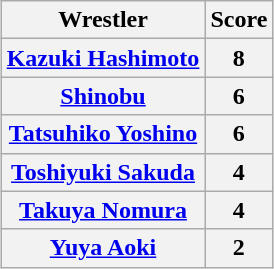<table class="wikitable" style="margin: 1em auto 1em auto">
<tr>
<th>Wrestler</th>
<th>Score</th>
</tr>
<tr>
<th><a href='#'>Kazuki Hashimoto</a></th>
<th>8</th>
</tr>
<tr>
<th><a href='#'>Shinobu</a></th>
<th>6</th>
</tr>
<tr>
<th><a href='#'>Tatsuhiko Yoshino</a></th>
<th>6</th>
</tr>
<tr>
<th><a href='#'>Toshiyuki Sakuda</a></th>
<th>4</th>
</tr>
<tr>
<th><a href='#'>Takuya Nomura</a></th>
<th>4</th>
</tr>
<tr>
<th><a href='#'>Yuya Aoki</a></th>
<th>2</th>
</tr>
</table>
